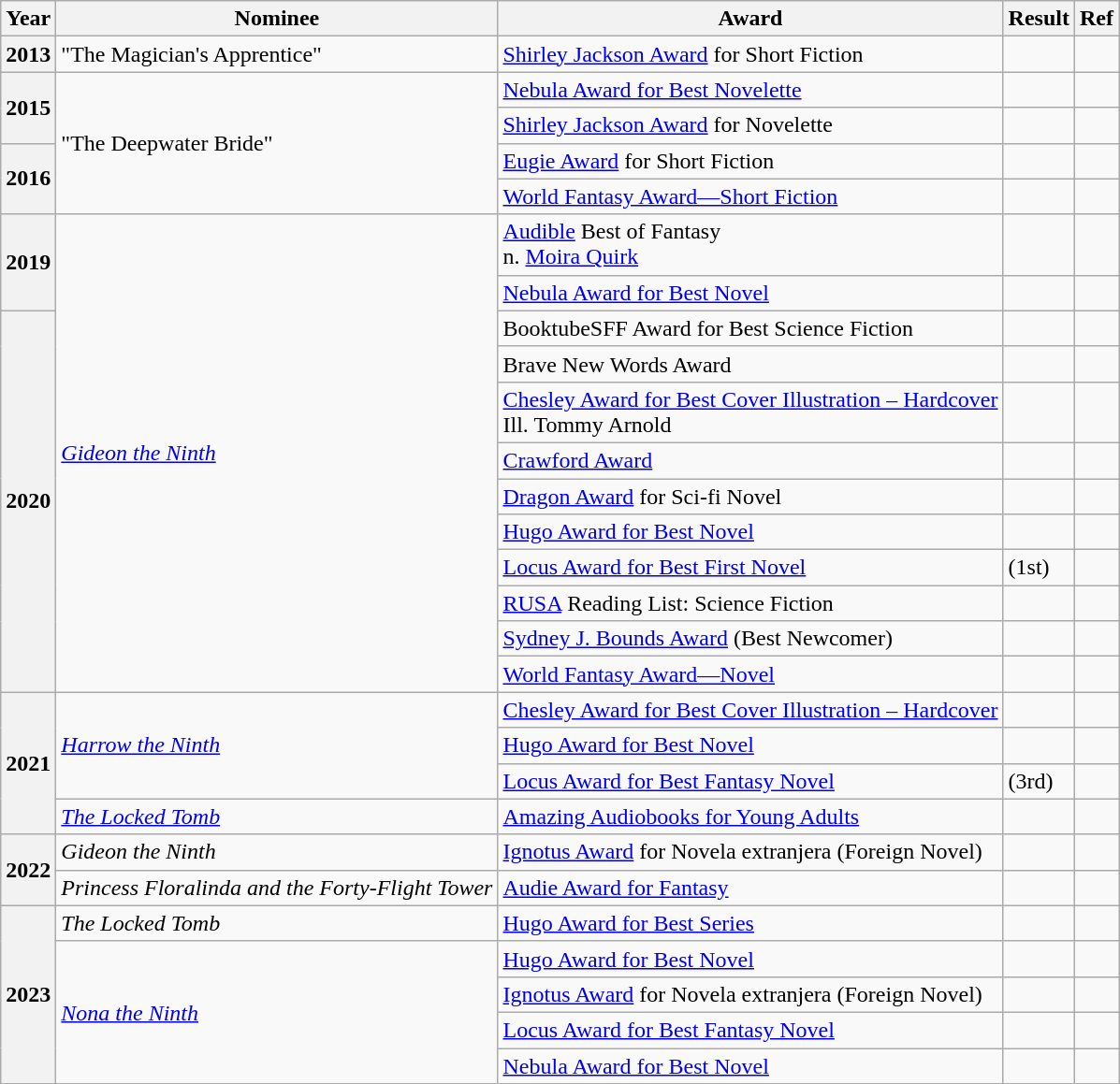<table class="wikitable sortable">
<tr>
<th>Year</th>
<th>Nominee</th>
<th>Award</th>
<th>Result</th>
<th>Ref</th>
</tr>
<tr>
<th>2013</th>
<td>"The Magician's Apprentice"</td>
<td><a href='#'>Shirley Jackson Award</a> for Short Fiction</td>
<td></td>
<td></td>
</tr>
<tr>
<th rowspan="2">2015</th>
<td rowspan="4">"The Deepwater Bride"</td>
<td><a href='#'>Nebula Award for Best Novelette</a></td>
<td></td>
<td></td>
</tr>
<tr>
<td><a href='#'>Shirley Jackson Award</a> for Novelette</td>
<td></td>
<td></td>
</tr>
<tr>
<th rowspan="2">2016</th>
<td><a href='#'>Eugie Award</a> for Short Fiction</td>
<td></td>
<td></td>
</tr>
<tr>
<td><a href='#'>World Fantasy Award—Short Fiction</a></td>
<td></td>
<td></td>
</tr>
<tr>
<th rowspan="2">2019</th>
<td rowspan="12"><em><a href='#'>Gideon the Ninth</a></em></td>
<td><a href='#'>Audible</a> Best of Fantasy<br>n. <a href='#'>Moira Quirk</a></td>
<td></td>
<td></td>
</tr>
<tr>
<td><a href='#'>Nebula Award for Best Novel</a></td>
<td></td>
<td></td>
</tr>
<tr>
<th rowspan="10">2020</th>
<td>BooktubeSFF Award for Best Science Fiction</td>
<td></td>
<td></td>
</tr>
<tr>
<td>Brave New Words Award</td>
<td></td>
<td></td>
</tr>
<tr>
<td><a href='#'>Chesley Award for Best Cover Illustration – Hardcover</a><br>Ill. Tommy Arnold</td>
<td></td>
<td></td>
</tr>
<tr>
<td><a href='#'>Crawford Award</a></td>
<td></td>
<td></td>
</tr>
<tr>
<td><a href='#'>Dragon Award</a> for Sci-fi Novel</td>
<td></td>
<td></td>
</tr>
<tr>
<td><a href='#'>Hugo Award for Best Novel</a></td>
<td></td>
<td></td>
</tr>
<tr>
<td><a href='#'>Locus Award for Best First Novel</a></td>
<td> (1st)</td>
<td></td>
</tr>
<tr>
<td><a href='#'>RUSA</a> Reading List: Science Fiction</td>
<td></td>
<td></td>
</tr>
<tr>
<td><a href='#'>Sydney J. Bounds Award</a> (Best Newcomer)</td>
<td></td>
<td></td>
</tr>
<tr>
<td><a href='#'>World Fantasy Award—Novel</a></td>
<td></td>
<td></td>
</tr>
<tr>
<th rowspan="4">2021</th>
<td rowspan="3"><em><a href='#'>Harrow the Ninth</a></em></td>
<td><a href='#'>Chesley Award for Best Cover Illustration – Hardcover</a></td>
<td></td>
<td></td>
</tr>
<tr>
<td><a href='#'>Hugo Award for Best Novel</a></td>
<td></td>
<td></td>
</tr>
<tr>
<td><a href='#'>Locus Award for Best Fantasy Novel</a></td>
<td> (3rd)</td>
<td></td>
</tr>
<tr>
<td><em><a href='#'>The Locked Tomb</a></em></td>
<td><a href='#'>Amazing Audiobooks for Young Adults</a></td>
<td></td>
<td></td>
</tr>
<tr>
<th rowspan="2">2022</th>
<td><em>Gideon the Ninth</em></td>
<td><a href='#'>Ignotus Award</a> for Novela extranjera (Foreign Novel)</td>
<td></td>
<td></td>
</tr>
<tr>
<td><em>Princess Floralinda and the Forty-Flight Tower</em></td>
<td><a href='#'>Audie Award for Fantasy</a></td>
<td></td>
<td></td>
</tr>
<tr>
<th rowspan="5">2023</th>
<td><em>The Locked Tomb</em></td>
<td><a href='#'>Hugo Award for Best Series</a></td>
<td></td>
<td></td>
</tr>
<tr>
<td rowspan="4"><em><a href='#'>Nona the Ninth</a></em></td>
<td><a href='#'>Hugo Award for Best Novel</a></td>
<td></td>
<td></td>
</tr>
<tr>
<td><a href='#'>Ignotus Award</a> for Novela extranjera (Foreign Novel)</td>
<td></td>
<td></td>
</tr>
<tr>
<td><a href='#'>Locus Award for Best Fantasy Novel</a></td>
<td></td>
<td></td>
</tr>
<tr>
<td><a href='#'>Nebula Award for Best Novel</a></td>
<td></td>
<td></td>
</tr>
<tr>
</tr>
</table>
